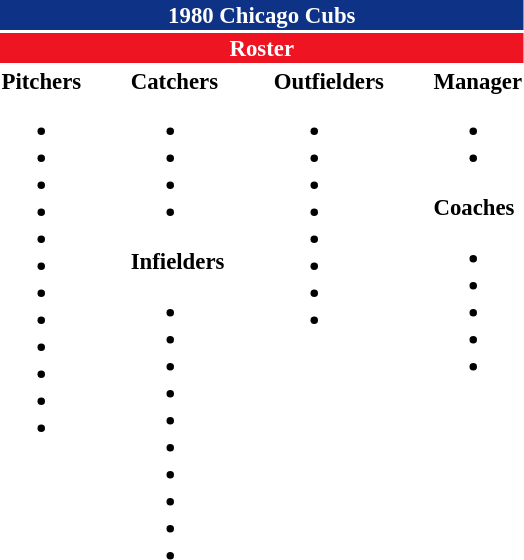<table class="toccolours" style="font-size: 95%;">
<tr>
<th colspan="10" style="background-color: #0e3386; color: white; text-align: center;">1980 Chicago Cubs</th>
</tr>
<tr>
<td colspan="10" style="background-color: #EE1422; color: white; text-align: center;"><strong>Roster</strong></td>
</tr>
<tr>
<td valign="top"><strong>Pitchers</strong><br><ul><li></li><li></li><li></li><li></li><li></li><li></li><li></li><li></li><li></li><li></li><li></li><li></li></ul></td>
<td width="25px"></td>
<td valign="top"><strong>Catchers</strong><br><ul><li></li><li></li><li></li><li></li></ul><strong>Infielders</strong><ul><li></li><li></li><li></li><li></li><li></li><li></li><li></li><li></li><li></li><li></li></ul></td>
<td width="25px"></td>
<td valign="top"><strong>Outfielders</strong><br><ul><li></li><li></li><li></li><li></li><li></li><li></li><li></li><li></li></ul></td>
<td width="25px"></td>
<td valign="top"><strong>Manager</strong><br><ul><li></li><li></li></ul><strong>Coaches</strong><ul><li></li><li></li><li></li><li></li><li></li></ul></td>
</tr>
<tr>
</tr>
</table>
